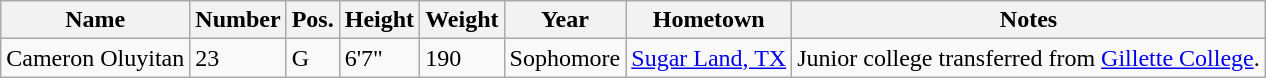<table class="wikitable sortable" border="1">
<tr>
<th>Name</th>
<th>Number</th>
<th>Pos.</th>
<th>Height</th>
<th>Weight</th>
<th>Year</th>
<th>Hometown</th>
<th class="unsortable">Notes</th>
</tr>
<tr>
<td>Cameron Oluyitan</td>
<td>23</td>
<td>G</td>
<td>6'7"</td>
<td>190</td>
<td>Sophomore</td>
<td><a href='#'>Sugar Land, TX</a></td>
<td>Junior college transferred from <a href='#'>Gillette College</a>.</td>
</tr>
</table>
